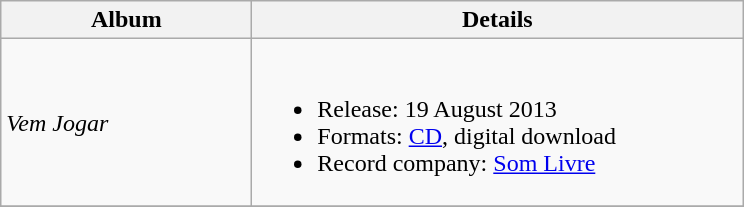<table class="wikitable">
<tr>
<th style="width:10em;">Album</th>
<th style="width:20em;">Details</th>
</tr>
<tr>
<td><em>Vem Jogar</em></td>
<td><br><ul><li>Release: 19 August 2013</li><li>Formats: <a href='#'>CD</a>, digital download</li><li>Record company: <a href='#'>Som Livre</a></li></ul></td>
</tr>
<tr>
</tr>
</table>
